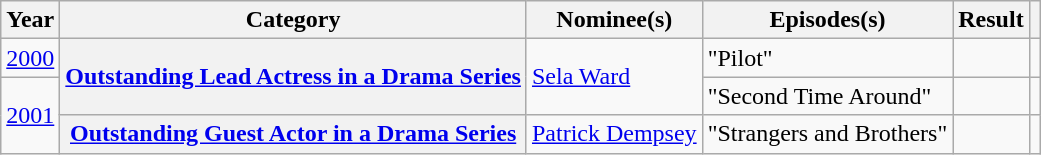<table class="wikitable plainrowheaders" text-align:center">
<tr>
<th scope="col">Year</th>
<th scope="col">Category</th>
<th scope="col">Nominee(s)</th>
<th scope="col">Episodes(s)</th>
<th scope="col">Result</th>
<th scope="col"></th>
</tr>
<tr>
<td><a href='#'>2000</a></td>
<th scope="row" style="text-align:center" rowspan="2"><a href='#'>Outstanding Lead Actress in a Drama Series</a></th>
<td rowspan="2"><a href='#'>Sela Ward</a> </td>
<td>"Pilot"</td>
<td></td>
<td></td>
</tr>
<tr>
<td rowspan="2"><a href='#'>2001</a></td>
<td>"Second Time Around"</td>
<td></td>
<td></td>
</tr>
<tr>
<th scope="row" style="text-align:center"><a href='#'>Outstanding Guest Actor in a Drama Series</a></th>
<td><a href='#'>Patrick Dempsey</a> </td>
<td>"Strangers and Brothers"</td>
<td></td>
<td></td>
</tr>
</table>
